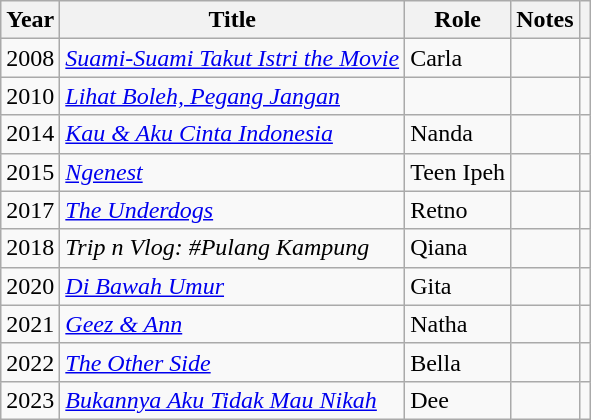<table class="wikitable unsortable">
<tr>
<th>Year</th>
<th>Title</th>
<th>Role</th>
<th>Notes</th>
<th></th>
</tr>
<tr>
<td>2008</td>
<td><em><a href='#'>Suami-Suami Takut Istri the Movie</a></em></td>
<td>Carla</td>
<td></td>
<td align="center"></td>
</tr>
<tr>
<td>2010</td>
<td><em><a href='#'>Lihat Boleh, Pegang Jangan</a></em></td>
<td></td>
<td></td>
<td align="center"></td>
</tr>
<tr>
<td>2014</td>
<td><em><a href='#'>Kau & Aku Cinta Indonesia</a></em></td>
<td>Nanda</td>
<td></td>
<td align="center"></td>
</tr>
<tr>
<td>2015</td>
<td><em><a href='#'>Ngenest</a></em></td>
<td>Teen Ipeh</td>
<td></td>
<td align="center"></td>
</tr>
<tr>
<td>2017</td>
<td><em><a href='#'>The Underdogs</a></em></td>
<td>Retno</td>
<td></td>
<td align="center"></td>
</tr>
<tr>
<td>2018</td>
<td><em>Trip n Vlog: #Pulang Kampung</em></td>
<td>Qiana</td>
<td></td>
<td align="center"></td>
</tr>
<tr>
<td>2020</td>
<td><em><a href='#'>Di Bawah Umur</a></em></td>
<td>Gita</td>
<td></td>
<td align="center"></td>
</tr>
<tr>
<td>2021</td>
<td><em><a href='#'>Geez & Ann</a></em></td>
<td>Natha</td>
<td></td>
<td align="center"></td>
</tr>
<tr>
<td>2022</td>
<td><em><a href='#'>The Other Side</a></em></td>
<td>Bella</td>
<td></td>
<td align="center"></td>
</tr>
<tr>
<td>2023</td>
<td><em><a href='#'>Bukannya Aku Tidak Mau Nikah</a></em></td>
<td>Dee</td>
<td></td>
<td></td>
</tr>
</table>
